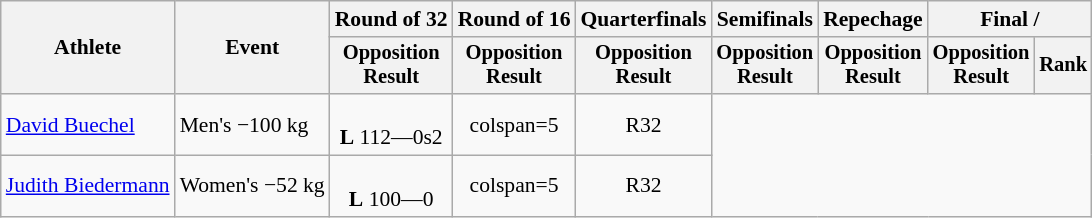<table class="wikitable" style="font-size:90%">
<tr>
<th rowspan="2">Athlete</th>
<th rowspan="2">Event</th>
<th>Round of 32</th>
<th>Round of 16</th>
<th>Quarterfinals</th>
<th>Semifinals</th>
<th>Repechage</th>
<th colspan=2>Final / </th>
</tr>
<tr style="font-size:95%">
<th>Opposition<br>Result</th>
<th>Opposition<br>Result</th>
<th>Opposition<br>Result</th>
<th>Opposition<br>Result</th>
<th>Opposition<br>Result</th>
<th>Opposition<br>Result</th>
<th>Rank</th>
</tr>
<tr align=center>
<td align=left><a href='#'>David Buechel</a></td>
<td align=left>Men's −100 kg</td>
<td> <br><strong>L</strong> 112—0s2</td>
<td>colspan=5 </td>
<td>R32</td>
</tr>
<tr align=center>
<td align=left><a href='#'>Judith Biedermann</a></td>
<td align=left>Women's −52 kg</td>
<td> <br><strong>L</strong> 100—0</td>
<td>colspan=5 </td>
<td>R32</td>
</tr>
</table>
